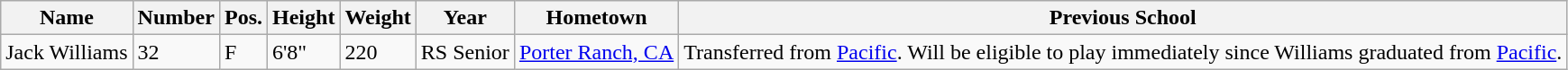<table class="wikitable sortable" border="1">
<tr>
<th>Name</th>
<th>Number</th>
<th>Pos.</th>
<th>Height</th>
<th>Weight</th>
<th>Year</th>
<th>Hometown</th>
<th class="unsortable">Previous School</th>
</tr>
<tr>
<td>Jack Williams</td>
<td>32</td>
<td>F</td>
<td>6'8"</td>
<td>220</td>
<td>RS Senior</td>
<td><a href='#'>Porter Ranch, CA</a></td>
<td>Transferred from <a href='#'>Pacific</a>. Will be eligible to play immediately since Williams graduated from <a href='#'>Pacific</a>.</td>
</tr>
</table>
